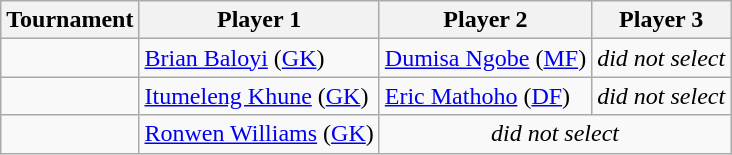<table class="wikitable">
<tr>
<th>Tournament</th>
<th>Player 1</th>
<th>Player 2</th>
<th>Player 3</th>
</tr>
<tr>
<td></td>
<td><a href='#'>Brian Baloyi</a> (<a href='#'>GK</a>)</td>
<td><a href='#'>Dumisa Ngobe</a> (<a href='#'>MF</a>)</td>
<td align="center"><em>did not select</em></td>
</tr>
<tr>
<td></td>
<td><a href='#'>Itumeleng Khune</a> (<a href='#'>GK</a>)</td>
<td><a href='#'>Eric Mathoho</a> (<a href='#'>DF</a>)</td>
<td align="center"><em>did not select</em></td>
</tr>
<tr>
<td></td>
<td><a href='#'>Ronwen Williams</a> (<a href='#'>GK</a>)</td>
<td colspan="2" align="center"><em>did not select</em></td>
</tr>
</table>
